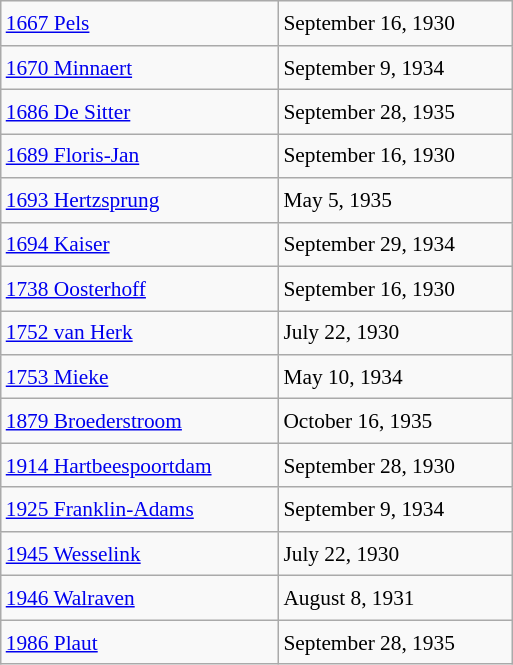<table class="wikitable" style="font-size: 89%; float: left; width: 24em; margin-right: 1em; line-height: 1.6em !important;">
<tr>
<td><a href='#'>1667 Pels</a></td>
<td>September 16, 1930</td>
</tr>
<tr>
<td><a href='#'>1670 Minnaert</a></td>
<td>September 9, 1934</td>
</tr>
<tr>
<td><a href='#'>1686 De Sitter</a></td>
<td>September 28, 1935</td>
</tr>
<tr>
<td><a href='#'>1689 Floris-Jan</a></td>
<td>September 16, 1930</td>
</tr>
<tr>
<td><a href='#'>1693 Hertzsprung</a></td>
<td>May 5, 1935</td>
</tr>
<tr>
<td><a href='#'>1694 Kaiser</a></td>
<td>September 29, 1934</td>
</tr>
<tr>
<td><a href='#'>1738 Oosterhoff</a></td>
<td>September 16, 1930</td>
</tr>
<tr>
<td><a href='#'>1752 van Herk</a></td>
<td>July 22, 1930</td>
</tr>
<tr>
<td><a href='#'>1753 Mieke</a></td>
<td>May 10, 1934</td>
</tr>
<tr>
<td><a href='#'>1879 Broederstroom</a></td>
<td>October 16, 1935</td>
</tr>
<tr>
<td><a href='#'>1914 Hartbeespoortdam</a></td>
<td>September 28, 1930</td>
</tr>
<tr>
<td><a href='#'>1925 Franklin-Adams</a></td>
<td>September 9, 1934</td>
</tr>
<tr>
<td><a href='#'>1945 Wesselink</a></td>
<td>July 22, 1930</td>
</tr>
<tr>
<td><a href='#'>1946 Walraven</a></td>
<td>August 8, 1931</td>
</tr>
<tr>
<td><a href='#'>1986 Plaut</a></td>
<td>September 28, 1935</td>
</tr>
</table>
